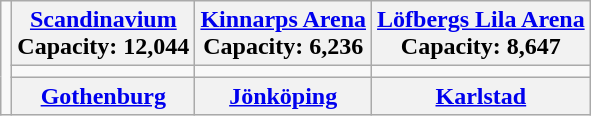<table class="wikitable" style="text-align:center;">
<tr>
<td rowspan="4"></td>
<th><a href='#'>Scandinavium</a><br>Capacity: 12,044</th>
<th><a href='#'>Kinnarps Arena</a><br>Capacity: 6,236</th>
<th><a href='#'>Löfbergs Lila Arena</a><br>Capacity: 8,647</th>
</tr>
<tr>
<td></td>
<td></td>
<td></td>
</tr>
<tr>
<th><a href='#'>Gothenburg</a></th>
<th><a href='#'>Jönköping</a></th>
<th><a href='#'>Karlstad</a></th>
</tr>
</table>
